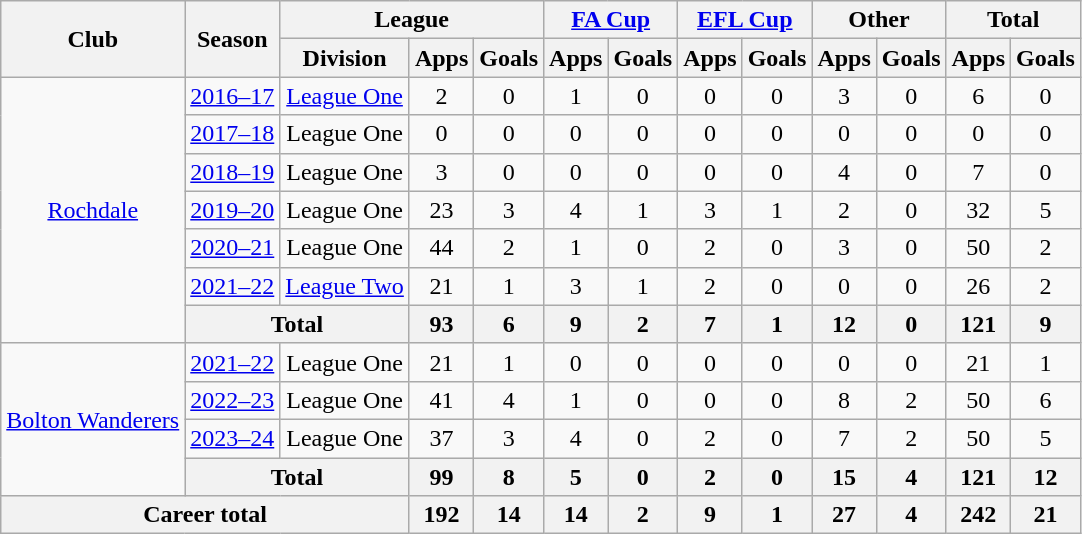<table class="wikitable" style="text-align: center;">
<tr>
<th rowspan="2">Club</th>
<th rowspan="2">Season</th>
<th colspan="3">League</th>
<th colspan="2"><a href='#'>FA Cup</a></th>
<th colspan="2"><a href='#'>EFL Cup</a></th>
<th colspan="2">Other</th>
<th colspan="2">Total</th>
</tr>
<tr>
<th>Division</th>
<th>Apps</th>
<th>Goals</th>
<th>Apps</th>
<th>Goals</th>
<th>Apps</th>
<th>Goals</th>
<th>Apps</th>
<th>Goals</th>
<th>Apps</th>
<th>Goals</th>
</tr>
<tr>
<td rowspan="7"><a href='#'>Rochdale</a></td>
<td><a href='#'>2016–17</a></td>
<td><a href='#'>League One</a></td>
<td>2</td>
<td>0</td>
<td>1</td>
<td>0</td>
<td>0</td>
<td>0</td>
<td>3</td>
<td>0</td>
<td>6</td>
<td>0</td>
</tr>
<tr>
<td><a href='#'>2017–18</a></td>
<td>League One</td>
<td>0</td>
<td>0</td>
<td>0</td>
<td>0</td>
<td>0</td>
<td>0</td>
<td>0</td>
<td>0</td>
<td>0</td>
<td>0</td>
</tr>
<tr>
<td><a href='#'>2018–19</a></td>
<td>League One</td>
<td>3</td>
<td>0</td>
<td>0</td>
<td>0</td>
<td>0</td>
<td>0</td>
<td>4</td>
<td>0</td>
<td>7</td>
<td>0</td>
</tr>
<tr>
<td><a href='#'>2019–20</a></td>
<td>League One</td>
<td>23</td>
<td>3</td>
<td>4</td>
<td>1</td>
<td>3</td>
<td>1</td>
<td>2</td>
<td>0</td>
<td>32</td>
<td>5</td>
</tr>
<tr>
<td><a href='#'>2020–21</a></td>
<td>League One</td>
<td>44</td>
<td>2</td>
<td>1</td>
<td>0</td>
<td>2</td>
<td>0</td>
<td>3</td>
<td>0</td>
<td>50</td>
<td>2</td>
</tr>
<tr>
<td><a href='#'>2021–22</a></td>
<td><a href='#'>League Two</a></td>
<td>21</td>
<td>1</td>
<td>3</td>
<td>1</td>
<td>2</td>
<td>0</td>
<td>0</td>
<td>0</td>
<td>26</td>
<td>2</td>
</tr>
<tr>
<th colspan="2">Total</th>
<th>93</th>
<th>6</th>
<th>9</th>
<th>2</th>
<th>7</th>
<th>1</th>
<th>12</th>
<th>0</th>
<th>121</th>
<th>9</th>
</tr>
<tr>
<td rowspan="4"><a href='#'>Bolton Wanderers</a></td>
<td><a href='#'>2021–22</a></td>
<td>League One</td>
<td>21</td>
<td>1</td>
<td>0</td>
<td>0</td>
<td>0</td>
<td>0</td>
<td>0</td>
<td>0</td>
<td>21</td>
<td>1</td>
</tr>
<tr>
<td><a href='#'>2022–23</a></td>
<td>League One</td>
<td>41</td>
<td>4</td>
<td>1</td>
<td>0</td>
<td>0</td>
<td>0</td>
<td>8</td>
<td>2</td>
<td>50</td>
<td>6</td>
</tr>
<tr>
<td><a href='#'>2023–24</a></td>
<td>League One</td>
<td>37</td>
<td>3</td>
<td>4</td>
<td>0</td>
<td>2</td>
<td>0</td>
<td>7</td>
<td>2</td>
<td>50</td>
<td>5</td>
</tr>
<tr>
<th colspan="2">Total</th>
<th>99</th>
<th>8</th>
<th>5</th>
<th>0</th>
<th>2</th>
<th>0</th>
<th>15</th>
<th>4</th>
<th>121</th>
<th>12</th>
</tr>
<tr>
<th colspan="3">Career total</th>
<th>192</th>
<th>14</th>
<th>14</th>
<th>2</th>
<th>9</th>
<th>1</th>
<th>27</th>
<th>4</th>
<th>242</th>
<th>21</th>
</tr>
</table>
